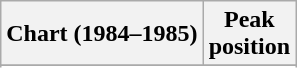<table class="wikitable sortable plainrowheaders" style="text-align:center">
<tr>
<th scope="col">Chart (1984–1985)</th>
<th scope="col">Peak<br>position</th>
</tr>
<tr>
</tr>
<tr>
</tr>
<tr>
</tr>
<tr>
</tr>
<tr>
</tr>
<tr>
</tr>
<tr>
</tr>
<tr>
</tr>
<tr>
</tr>
</table>
